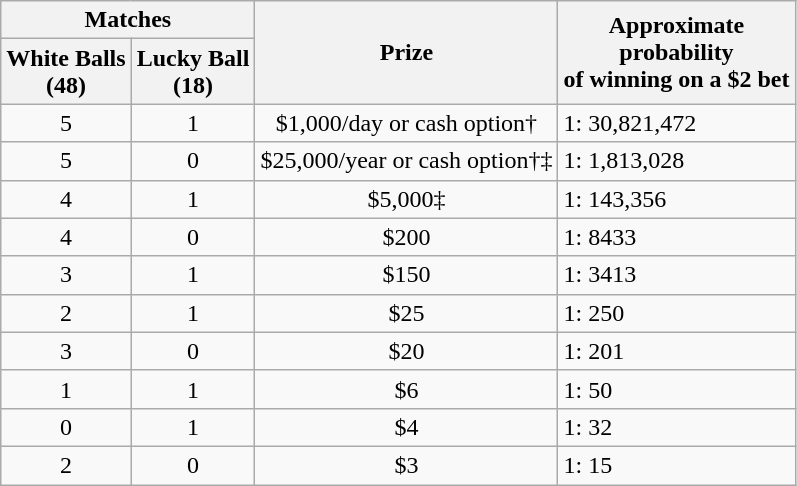<table cellspacing=3; class="wikitable">
<tr>
<th colspan=2>Matches</th>
<th rowspan=2>Prize</th>
<th rowspan=2>Approximate<br>probability<br>of winning on a $2 bet</th>
</tr>
<tr>
<th>White Balls<br>(48)</th>
<th>Lucky Ball<br>(18)</th>
</tr>
<tr>
<td style="text-align:center;">5</td>
<td style="text-align:center;">1</td>
<td style="text-align:center;">$1,000/day or cash option†</td>
<td>1: 30,821,472</td>
</tr>
<tr>
<td style="text-align:center;">5</td>
<td style="text-align:center;">0</td>
<td style="text-align:center;">$25,000/year or cash option†‡</td>
<td>1: 1,813,028</td>
</tr>
<tr>
<td style="text-align:center;">4</td>
<td style="text-align:center;">1</td>
<td style="text-align:center;">$5,000‡</td>
<td>1: 143,356</td>
</tr>
<tr>
<td style="text-align:center;">4</td>
<td style="text-align:center;">0</td>
<td style="text-align:center;">$200</td>
<td>1: 8433</td>
</tr>
<tr>
<td style="text-align:center;">3</td>
<td style="text-align:center;">1</td>
<td style="text-align:center;">$150</td>
<td>1: 3413</td>
</tr>
<tr>
<td style="text-align:center;">2</td>
<td style="text-align:center;">1</td>
<td style="text-align:center;">$25</td>
<td>1: 250</td>
</tr>
<tr>
<td style="text-align:center;">3</td>
<td style="text-align:center;">0</td>
<td style="text-align:center;">$20</td>
<td>1: 201</td>
</tr>
<tr>
<td style="text-align:center;">1</td>
<td style="text-align:center;">1</td>
<td style="text-align:center;">$6</td>
<td>1: 50</td>
</tr>
<tr>
<td style="text-align:center;">0</td>
<td style="text-align:center;">1</td>
<td style="text-align:center;">$4</td>
<td>1: 32 </td>
</tr>
<tr>
<td style="text-align:center;">2</td>
<td style="text-align:center;">0</td>
<td style="text-align:center;">$3</td>
<td>1: 15</td>
</tr>
</table>
